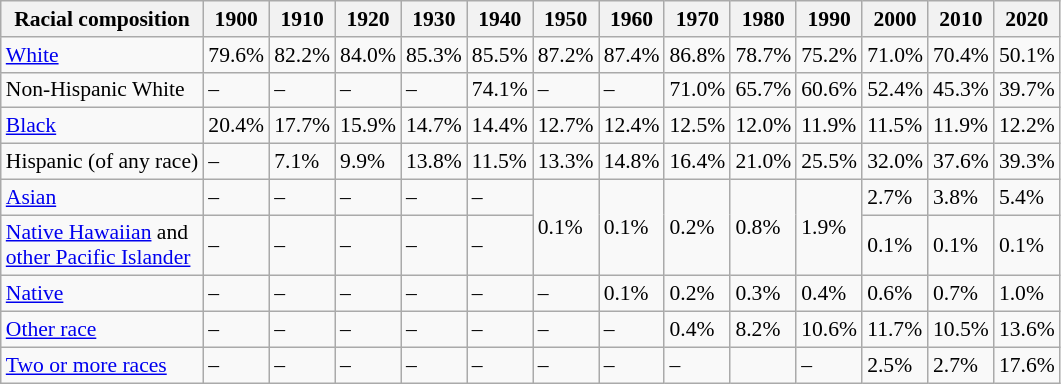<table class="wikitable sortable collapsible" style="font-size: 90%;">
<tr>
<th>Racial composition</th>
<th>1900</th>
<th>1910</th>
<th>1920</th>
<th>1930</th>
<th>1940</th>
<th>1950</th>
<th>1960</th>
<th>1970</th>
<th>1980</th>
<th>1990</th>
<th>2000</th>
<th>2010</th>
<th>2020</th>
</tr>
<tr>
<td><a href='#'>White</a></td>
<td>79.6%</td>
<td>82.2%</td>
<td>84.0%</td>
<td>85.3%</td>
<td>85.5%</td>
<td>87.2%</td>
<td>87.4%</td>
<td>86.8%</td>
<td>78.7%</td>
<td>75.2%</td>
<td>71.0%</td>
<td>70.4%</td>
<td>50.1%</td>
</tr>
<tr>
<td>Non-Hispanic White</td>
<td>–</td>
<td>–</td>
<td>–</td>
<td>–</td>
<td>74.1%</td>
<td>–</td>
<td>–</td>
<td>71.0%</td>
<td>65.7%</td>
<td>60.6%</td>
<td>52.4%</td>
<td>45.3%</td>
<td>39.7%</td>
</tr>
<tr>
<td><a href='#'>Black</a></td>
<td>20.4%</td>
<td>17.7%</td>
<td>15.9%</td>
<td>14.7%</td>
<td>14.4%</td>
<td>12.7%</td>
<td>12.4%</td>
<td>12.5%</td>
<td>12.0%</td>
<td>11.9%</td>
<td>11.5%</td>
<td>11.9%</td>
<td>12.2%</td>
</tr>
<tr>
<td>Hispanic (of any race)</td>
<td>–</td>
<td>7.1%</td>
<td>9.9%</td>
<td>13.8%</td>
<td>11.5%</td>
<td>13.3%</td>
<td>14.8%</td>
<td>16.4%</td>
<td>21.0%</td>
<td>25.5%</td>
<td>32.0%</td>
<td>37.6%</td>
<td>39.3%</td>
</tr>
<tr>
<td><a href='#'>Asian</a></td>
<td>–</td>
<td>–</td>
<td>–</td>
<td>–</td>
<td>–</td>
<td rowspan="2">0.1%</td>
<td rowspan="2">0.1%</td>
<td rowspan="2">0.2%</td>
<td rowspan="2">0.8%</td>
<td rowspan="2">1.9%</td>
<td>2.7%</td>
<td>3.8%</td>
<td>5.4%</td>
</tr>
<tr>
<td><a href='#'>Native Hawaiian</a> and<br><a href='#'>other Pacific Islander</a></td>
<td>–</td>
<td>–</td>
<td>–</td>
<td>–</td>
<td>–</td>
<td>0.1%</td>
<td>0.1%</td>
<td>0.1%</td>
</tr>
<tr>
<td><a href='#'>Native</a></td>
<td>–</td>
<td>–</td>
<td>–</td>
<td>–</td>
<td>–</td>
<td>–</td>
<td>0.1%</td>
<td>0.2%</td>
<td>0.3%</td>
<td>0.4%</td>
<td>0.6%</td>
<td>0.7%</td>
<td>1.0%</td>
</tr>
<tr>
<td><a href='#'>Other race</a></td>
<td>–</td>
<td>–</td>
<td>–</td>
<td>–</td>
<td>–</td>
<td>–</td>
<td>–</td>
<td>0.4%</td>
<td>8.2%</td>
<td>10.6%</td>
<td>11.7%</td>
<td>10.5%</td>
<td>13.6%</td>
</tr>
<tr>
<td><a href='#'>Two or more races</a></td>
<td>–</td>
<td>–</td>
<td>–</td>
<td>–</td>
<td>–</td>
<td>–</td>
<td>–</td>
<td>–</td>
<td></td>
<td>–</td>
<td>2.5%</td>
<td>2.7%</td>
<td>17.6%</td>
</tr>
</table>
